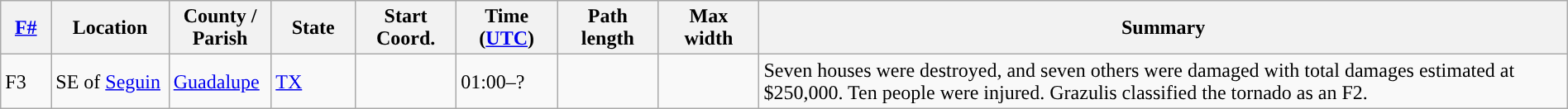<table class="wikitable sortable" style="width:100%;">
<tr>
<th scope="col"  style="width:3%; text-align:center;"><a href='#'>F#</a></th>
<th scope="col"  style="width:7%; text-align:center;" class="unsortable">Location</th>
<th scope="col"  style="width:6%; text-align:center;" class="unsortable">County / Parish</th>
<th scope="col"  style="width:5%; text-align:center;">State</th>
<th scope="col"  style="width:6%; text-align:center;">Start Coord.</th>
<th scope="col"  style="width:6%; text-align:center;">Time (<a href='#'>UTC</a>)</th>
<th scope="col"  style="width:6%; text-align:center;">Path length</th>
<th scope="col"  style="width:6%; text-align:center;">Max width</th>
<th scope="col" class="unsortable" style="width:48%; text-align:center;">Summary</th>
</tr>
<tr>
<td>F3</td>
<td>SE of <a href='#'>Seguin</a></td>
<td><a href='#'>Guadalupe</a></td>
<td><a href='#'>TX</a></td>
<td></td>
<td>01:00–?</td>
<td></td>
<td></td>
<td>Seven houses were destroyed, and seven others were damaged with total damages estimated at $250,000. Ten people were injured. Grazulis classified the tornado as an F2.</td>
</tr>
</table>
